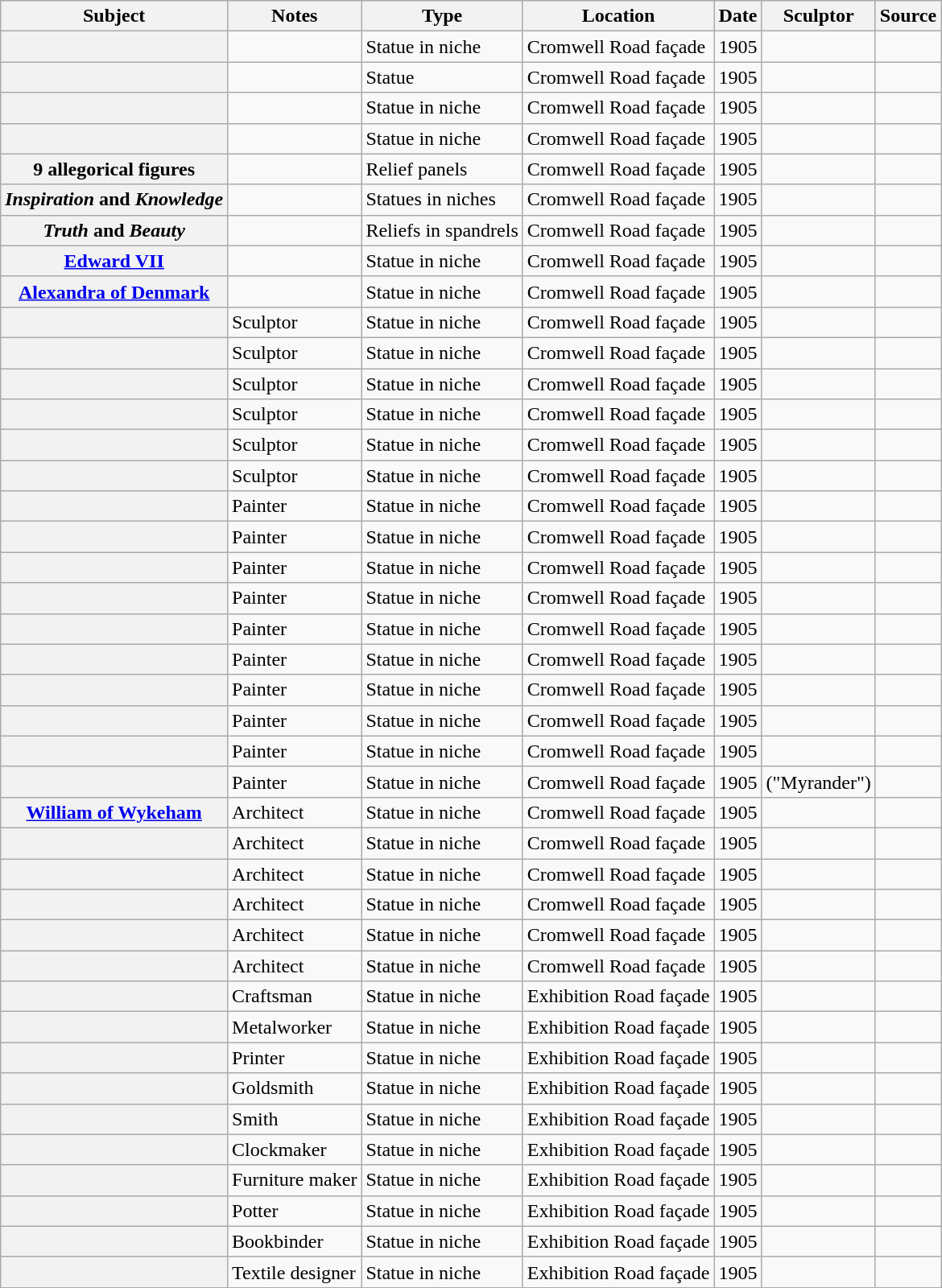<table class="wikitable sortable">
<tr>
<th>Subject</th>
<th>Notes</th>
<th>Type</th>
<th>Location</th>
<th>Date</th>
<th>Sculptor</th>
<th>Source</th>
</tr>
<tr>
<th></th>
<td></td>
<td>Statue in niche</td>
<td>Cromwell Road façade</td>
<td>1905</td>
<td></td>
<td></td>
</tr>
<tr>
<th></th>
<td></td>
<td>Statue</td>
<td>Cromwell Road façade</td>
<td>1905</td>
<td></td>
<td></td>
</tr>
<tr>
<th></th>
<td></td>
<td>Statue in niche</td>
<td>Cromwell Road façade</td>
<td>1905</td>
<td></td>
<td></td>
</tr>
<tr>
<th></th>
<td></td>
<td>Statue in niche</td>
<td>Cromwell Road façade</td>
<td>1905</td>
<td></td>
<td></td>
</tr>
<tr>
<th>9 allegorical figures</th>
<td></td>
<td>Relief panels</td>
<td>Cromwell Road façade</td>
<td>1905</td>
<td></td>
<td></td>
</tr>
<tr>
<th><em>Inspiration</em> and <em>Knowledge</em></th>
<td></td>
<td>Statues in niches</td>
<td>Cromwell Road façade</td>
<td>1905</td>
<td></td>
<td></td>
</tr>
<tr>
<th><em>Truth</em> and <em>Beauty</em></th>
<td></td>
<td>Reliefs in spandrels</td>
<td>Cromwell Road façade</td>
<td>1905</td>
<td></td>
<td></td>
</tr>
<tr>
<th><a href='#'>Edward VII</a></th>
<td></td>
<td>Statue in niche</td>
<td>Cromwell Road façade</td>
<td>1905</td>
<td></td>
<td></td>
</tr>
<tr>
<th><a href='#'>Alexandra of Denmark</a></th>
<td></td>
<td>Statue in niche</td>
<td>Cromwell Road façade</td>
<td>1905</td>
<td></td>
<td></td>
</tr>
<tr>
<th></th>
<td>Sculptor</td>
<td>Statue in niche</td>
<td>Cromwell Road façade</td>
<td>1905</td>
<td></td>
<td></td>
</tr>
<tr>
<th></th>
<td>Sculptor</td>
<td>Statue in niche</td>
<td>Cromwell Road façade</td>
<td>1905</td>
<td></td>
<td></td>
</tr>
<tr>
<th></th>
<td>Sculptor</td>
<td>Statue in niche</td>
<td>Cromwell Road façade</td>
<td>1905</td>
<td></td>
<td></td>
</tr>
<tr>
<th></th>
<td>Sculptor</td>
<td>Statue in niche</td>
<td>Cromwell Road façade</td>
<td>1905</td>
<td></td>
<td></td>
</tr>
<tr>
<th></th>
<td>Sculptor</td>
<td>Statue in niche</td>
<td>Cromwell Road façade</td>
<td>1905</td>
<td></td>
<td></td>
</tr>
<tr>
<th></th>
<td>Sculptor</td>
<td>Statue in niche</td>
<td>Cromwell Road façade</td>
<td>1905</td>
<td></td>
<td></td>
</tr>
<tr>
<th></th>
<td>Painter</td>
<td>Statue in niche</td>
<td>Cromwell Road façade</td>
<td>1905</td>
<td></td>
<td></td>
</tr>
<tr>
<th></th>
<td>Painter</td>
<td>Statue in niche</td>
<td>Cromwell Road façade</td>
<td>1905</td>
<td></td>
<td></td>
</tr>
<tr>
<th></th>
<td>Painter</td>
<td>Statue in niche</td>
<td>Cromwell Road façade</td>
<td>1905</td>
<td></td>
<td></td>
</tr>
<tr>
<th></th>
<td>Painter</td>
<td>Statue in niche</td>
<td>Cromwell Road façade</td>
<td>1905</td>
<td></td>
<td></td>
</tr>
<tr>
<th></th>
<td>Painter</td>
<td>Statue in niche</td>
<td>Cromwell Road façade</td>
<td>1905</td>
<td></td>
<td></td>
</tr>
<tr>
<th></th>
<td>Painter</td>
<td>Statue in niche</td>
<td>Cromwell Road façade</td>
<td>1905</td>
<td></td>
<td></td>
</tr>
<tr>
<th></th>
<td>Painter</td>
<td>Statue in niche</td>
<td>Cromwell Road façade</td>
<td>1905</td>
<td></td>
<td></td>
</tr>
<tr>
<th></th>
<td>Painter</td>
<td>Statue in niche</td>
<td>Cromwell Road façade</td>
<td>1905</td>
<td></td>
<td></td>
</tr>
<tr>
<th></th>
<td>Painter</td>
<td>Statue in niche</td>
<td>Cromwell Road façade</td>
<td>1905</td>
<td></td>
<td></td>
</tr>
<tr>
<th></th>
<td>Painter</td>
<td>Statue in niche</td>
<td>Cromwell Road façade</td>
<td>1905</td>
<td> ("Myrander")</td>
<td></td>
</tr>
<tr>
<th><a href='#'>William of Wykeham</a></th>
<td>Architect</td>
<td>Statue in niche</td>
<td>Cromwell Road façade</td>
<td>1905</td>
<td></td>
<td></td>
</tr>
<tr>
<th></th>
<td>Architect</td>
<td>Statue in niche</td>
<td>Cromwell Road façade</td>
<td>1905</td>
<td></td>
<td></td>
</tr>
<tr>
<th></th>
<td>Architect</td>
<td>Statue in niche</td>
<td>Cromwell Road façade</td>
<td>1905</td>
<td></td>
<td></td>
</tr>
<tr>
<th></th>
<td>Architect</td>
<td>Statue in niche</td>
<td>Cromwell Road façade</td>
<td>1905</td>
<td></td>
<td></td>
</tr>
<tr>
<th></th>
<td>Architect</td>
<td>Statue in niche</td>
<td>Cromwell Road façade</td>
<td>1905</td>
<td></td>
<td></td>
</tr>
<tr>
<th></th>
<td>Architect</td>
<td>Statue in niche</td>
<td>Cromwell Road façade</td>
<td>1905</td>
<td></td>
<td></td>
</tr>
<tr>
<th></th>
<td>Craftsman</td>
<td>Statue in niche</td>
<td>Exhibition Road façade</td>
<td>1905</td>
<td></td>
<td></td>
</tr>
<tr>
<th></th>
<td>Metalworker</td>
<td>Statue in niche</td>
<td>Exhibition Road façade</td>
<td>1905</td>
<td></td>
<td></td>
</tr>
<tr>
<th></th>
<td>Printer</td>
<td>Statue in niche</td>
<td>Exhibition Road façade</td>
<td>1905</td>
<td></td>
<td></td>
</tr>
<tr>
<th></th>
<td>Goldsmith</td>
<td>Statue in niche</td>
<td>Exhibition Road façade</td>
<td>1905</td>
<td></td>
<td></td>
</tr>
<tr>
<th></th>
<td>Smith</td>
<td>Statue in niche</td>
<td>Exhibition Road façade</td>
<td>1905</td>
<td></td>
<td></td>
</tr>
<tr>
<th></th>
<td>Clockmaker</td>
<td>Statue in niche</td>
<td>Exhibition Road façade</td>
<td>1905</td>
<td></td>
<td></td>
</tr>
<tr>
<th></th>
<td>Furniture maker</td>
<td>Statue in niche</td>
<td>Exhibition Road façade</td>
<td>1905</td>
<td></td>
<td></td>
</tr>
<tr>
<th></th>
<td>Potter</td>
<td>Statue in niche</td>
<td>Exhibition Road façade</td>
<td>1905</td>
<td></td>
<td></td>
</tr>
<tr>
<th></th>
<td>Bookbinder</td>
<td>Statue in niche</td>
<td>Exhibition Road façade</td>
<td>1905</td>
<td></td>
<td></td>
</tr>
<tr>
<th></th>
<td>Textile designer</td>
<td>Statue in niche</td>
<td>Exhibition Road façade</td>
<td>1905</td>
<td></td>
<td></td>
</tr>
</table>
